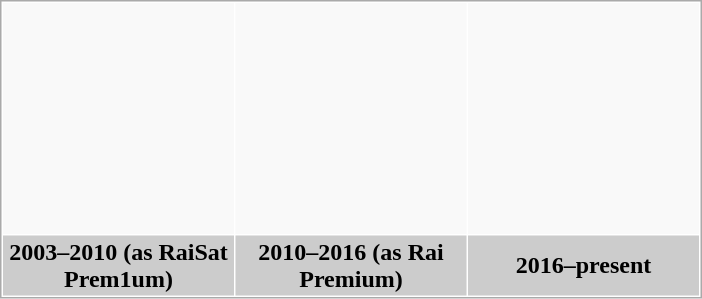<table border="0" cellpadding="2" cellspacing="1" style="border:1px solid #aaa">
<tr align=center>
<th height="150px" bgcolor="#F9F9F9"></th>
<th height="150px" bgcolor="#F9F9F9"></th>
<th height="150px" bgcolor="#F9F9F9"></th>
</tr>
<tr>
<th width="150px" colspan="1" bgcolor="#CCCCCC">2003–2010 (as RaiSat Prem1um)</th>
<th width="150px" colspan="1" bgcolor="#CCCCCC">2010–2016 (as Rai Premium)</th>
<th width="150px" colspan="1" bgcolor="#CCCCCC">2016–present</th>
</tr>
</table>
